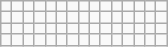<table class="wikitable">
<tr>
<td></td>
<td></td>
<td></td>
<td></td>
<td></td>
<td></td>
<td></td>
<td></td>
<td></td>
<td></td>
<td></td>
<td></td>
<td></td>
<td></td>
<td></td>
</tr>
<tr>
<td></td>
<td></td>
<td></td>
<td></td>
<td></td>
<td></td>
<td></td>
<td></td>
<td></td>
<td></td>
<td></td>
<td></td>
<td></td>
<td></td>
<td></td>
</tr>
<tr>
<td></td>
<td></td>
<td></td>
<td></td>
<td></td>
<td></td>
<td></td>
<td></td>
<td></td>
<td></td>
<td></td>
<td></td>
<td></td>
<td></td>
<td></td>
</tr>
<tr>
<td></td>
<td></td>
<td></td>
<td></td>
<td></td>
<td></td>
<td></td>
<td></td>
<td></td>
<td></td>
<td></td>
<td></td>
<td></td>
<td></td>
<td></td>
</tr>
</table>
